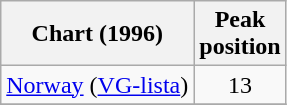<table class="wikitable">
<tr>
<th align="left">Chart (1996)</th>
<th align="center">Peak<br>position</th>
</tr>
<tr>
<td align="left"><a href='#'>Norway</a> (<a href='#'>VG-lista</a>)</td>
<td align="center">13</td>
</tr>
<tr>
</tr>
</table>
